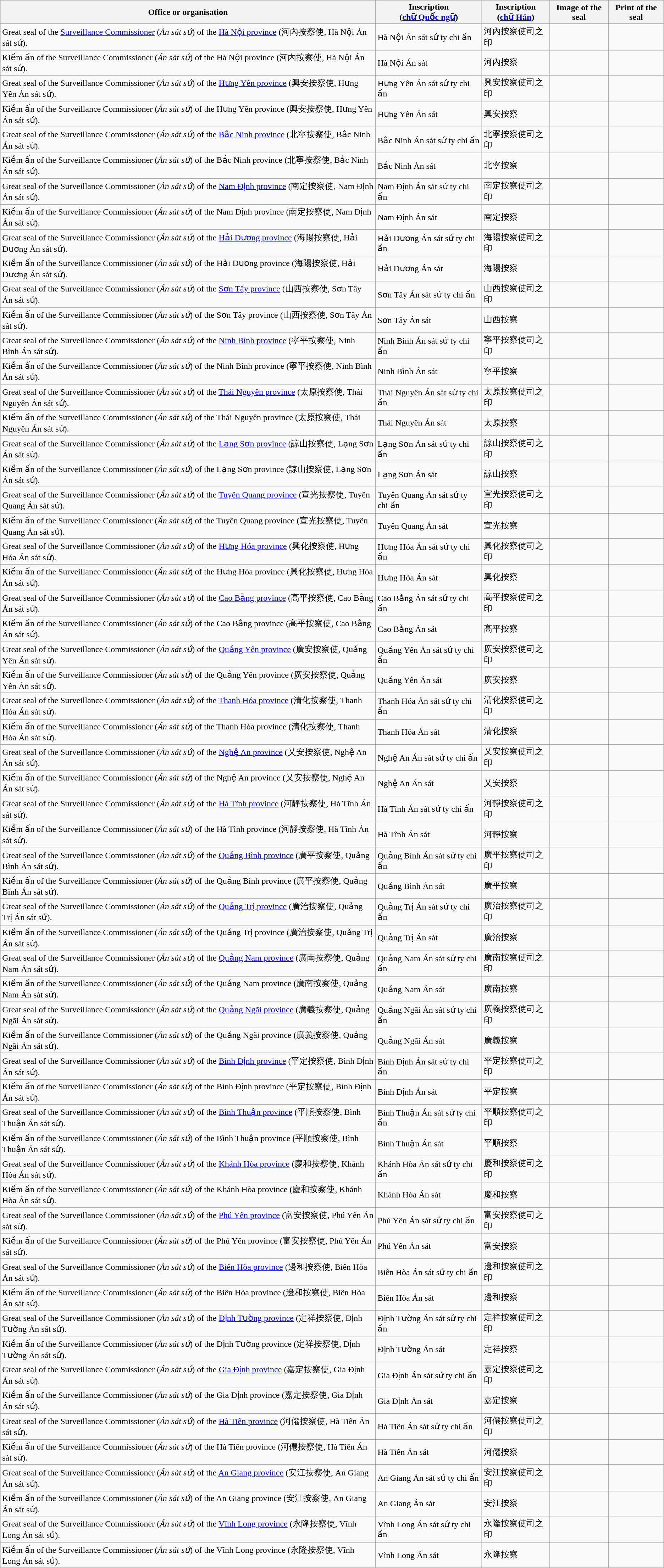<table class="wikitable">
<tr>
<th>Office or organisation</th>
<th>Inscription<br>(<a href='#'>chữ Quốc ngữ</a>)</th>
<th>Inscription<br>(<a href='#'>chữ Hán</a>)</th>
<th>Image of the seal</th>
<th>Print of the seal</th>
</tr>
<tr>
<td>Great seal of the <a href='#'>Surveillance Commissioner</a> (<em>Án sát sứ</em>) of the <a href='#'>Hà Nội province</a> (河內按察使, Hà Nội Án sát sứ).</td>
<td>Hà Nội Án sát sứ ty chi ấn</td>
<td>河內按察使司之印</td>
<td></td>
<td></td>
</tr>
<tr>
<td>Kiềm ấn of the Surveillance Commissioner (<em>Án sát sứ</em>) of the Hà Nội province (河內按察使, Hà Nội Án sát sứ).</td>
<td>Hà Nội Án sát</td>
<td>河內按察</td>
<td></td>
<td></td>
</tr>
<tr>
<td>Great seal of the Surveillance Commissioner (<em>Án sát sứ</em>) of the <a href='#'>Hưng Yên province</a> (興安按察使, Hưng Yên Án sát sứ).</td>
<td>Hưng Yên Án sát sứ ty chi ấn</td>
<td>興安按察使司之印</td>
<td></td>
<td></td>
</tr>
<tr>
<td>Kiềm ấn of the Surveillance Commissioner (<em>Án sát sứ</em>) of the Hưng Yên province (興安按察使, Hưng Yên Án sát sứ).</td>
<td>Hưng Yên Án sát</td>
<td>興安按察</td>
<td></td>
<td></td>
</tr>
<tr>
<td>Great seal of the Surveillance Commissioner (<em>Án sát sứ</em>) of the <a href='#'>Bắc Ninh province</a> (北寧按察使, Bắc Ninh Án sát sứ).</td>
<td>Bắc Ninh Án sát sứ ty chi ấn</td>
<td>北寧按察使司之印</td>
<td></td>
<td></td>
</tr>
<tr>
<td>Kiềm ấn of the Surveillance Commissioner (<em>Án sát sứ</em>) of the Bắc Ninh province (北寧按察使, Bắc Ninh Án sát sứ).</td>
<td>Bắc Ninh Án sát</td>
<td>北寧按察</td>
<td></td>
<td></td>
</tr>
<tr>
<td>Great seal of the Surveillance Commissioner (<em>Án sát sứ</em>) of the <a href='#'>Nam Định province</a> (南定按察使, Nam Định Án sát sứ).</td>
<td>Nam Định Án sát sứ ty chi ấn</td>
<td>南定按察使司之印</td>
<td></td>
<td></td>
</tr>
<tr>
<td>Kiềm ấn of the Surveillance Commissioner (<em>Án sát sứ</em>) of the Nam Định province (南定按察使, Nam Định Án sát sứ).</td>
<td>Nam Định Án sát</td>
<td>南定按察</td>
<td></td>
<td></td>
</tr>
<tr>
<td>Great seal of the Surveillance Commissioner (<em>Án sát sứ</em>) of the <a href='#'>Hải Dương province</a> (海陽按察使, Hải Dương Án sát sứ).</td>
<td>Hải Dương Án sát sứ ty chi ấn</td>
<td>海陽按察使司之印</td>
<td></td>
<td></td>
</tr>
<tr>
<td>Kiềm ấn of the Surveillance Commissioner (<em>Án sát sứ</em>) of the Hải Dương province (海陽按察使, Hải Dương Án sát sứ).</td>
<td>Hải Dương Án sát</td>
<td>海陽按察</td>
<td></td>
<td></td>
</tr>
<tr>
<td>Great seal of the Surveillance Commissioner (<em>Án sát sứ</em>) of the <a href='#'>Sơn Tây province</a> (山西按察使, Sơn Tây Án sát sứ).</td>
<td>Sơn Tây Án sát sứ ty chi ấn</td>
<td>山西按察使司之印</td>
<td></td>
<td></td>
</tr>
<tr>
<td>Kiềm ấn of the Surveillance Commissioner (<em>Án sát sứ</em>) of the Sơn Tây province (山西按察使, Sơn Tây Án sát sứ).</td>
<td>Sơn Tây Án sát</td>
<td>山西按察</td>
<td></td>
<td></td>
</tr>
<tr>
<td>Great seal of the Surveillance Commissioner (<em>Án sát sứ</em>) of the <a href='#'>Ninh Bình province</a> (寧平按察使, Ninh Bình Án sát sứ).</td>
<td>Ninh Bình Án sát sứ ty chi ấn</td>
<td>寧平按察使司之印</td>
<td></td>
<td></td>
</tr>
<tr>
<td>Kiềm ấn of the Surveillance Commissioner (<em>Án sát sứ</em>) of the Ninh Bình province (寧平按察使, Ninh Bình Án sát sứ).</td>
<td>Ninh Bình Án sát</td>
<td>寧平按察</td>
<td></td>
<td></td>
</tr>
<tr>
<td>Great seal of the Surveillance Commissioner (<em>Án sát sứ</em>) of the <a href='#'>Thái Nguyên province</a> (太原按察使, Thái Nguyên Án sát sứ).</td>
<td>Thái Nguyên Án sát sứ ty chi ấn</td>
<td>太原按察使司之印</td>
<td></td>
<td></td>
</tr>
<tr>
<td>Kiềm ấn of the Surveillance Commissioner (<em>Án sát sứ</em>) of the Thái Nguyên province (太原按察使, Thái Nguyên Án sát sứ).</td>
<td>Thái Nguyên Án sát</td>
<td>太原按察</td>
<td></td>
<td></td>
</tr>
<tr>
<td>Great seal of the Surveillance Commissioner (<em>Án sát sứ</em>) of the <a href='#'>Lạng Sơn province</a> (諒山按察使, Lạng Sơn Án sát sứ).</td>
<td>Lạng Sơn Án sát sứ ty chi ấn</td>
<td>諒山按察使司之印</td>
<td></td>
<td></td>
</tr>
<tr>
<td>Kiềm ấn of the Surveillance Commissioner (<em>Án sát sứ</em>) of the Lạng Sơn province (諒山按察使, Lạng Sơn Án sát sứ).</td>
<td>Lạng Sơn Án sát</td>
<td>諒山按察</td>
<td></td>
<td></td>
</tr>
<tr>
<td>Great seal of the Surveillance Commissioner (<em>Án sát sứ</em>) of the <a href='#'>Tuyên Quang province</a> (宣光按察使, Tuyên Quang Án sát sứ).</td>
<td>Tuyên Quang Án sát sứ ty chi ấn</td>
<td>宣光按察使司之印</td>
<td></td>
<td></td>
</tr>
<tr>
<td>Kiềm ấn of the Surveillance Commissioner (<em>Án sát sứ</em>) of the Tuyên Quang province (宣光按察使, Tuyên Quang Án sát sứ).</td>
<td>Tuyên Quang Án sát</td>
<td>宣光按察</td>
<td></td>
<td></td>
</tr>
<tr>
<td>Great seal of the Surveillance Commissioner (<em>Án sát sứ</em>) of the <a href='#'>Hưng Hóa province</a> (興化按察使, Hưng Hóa Án sát sứ).</td>
<td>Hưng Hóa Án sát sứ ty chi ấn</td>
<td>興化按察使司之印</td>
<td></td>
<td></td>
</tr>
<tr>
<td>Kiềm ấn of the Surveillance Commissioner (<em>Án sát sứ</em>) of the Hưng Hóa province (興化按察使, Hưng Hóa Án sát sứ).</td>
<td>Hưng Hóa Án sát</td>
<td>興化按察</td>
<td></td>
<td></td>
</tr>
<tr>
<td>Great seal of the Surveillance Commissioner (<em>Án sát sứ</em>) of the <a href='#'>Cao Bằng province</a> (高平按察使, Cao Bằng Án sát sứ).</td>
<td>Cao Bằng Án sát sứ ty chi ấn</td>
<td>高平按察使司之印</td>
<td></td>
<td></td>
</tr>
<tr>
<td>Kiềm ấn of the Surveillance Commissioner (<em>Án sát sứ</em>) of the Cao Bằng province (高平按察使, Cao Bằng Án sát sứ).</td>
<td>Cao Bằng Án sát</td>
<td>高平按察</td>
<td></td>
<td></td>
</tr>
<tr>
<td>Great seal of the Surveillance Commissioner (<em>Án sát sứ</em>) of the <a href='#'>Quảng Yên province</a> (廣安按察使, Quảng Yên Án sát sứ).</td>
<td>Quảng Yên Án sát sứ ty chi ấn</td>
<td>廣安按察使司之印</td>
<td></td>
<td></td>
</tr>
<tr>
<td>Kiềm ấn of the Surveillance Commissioner (<em>Án sát sứ</em>) of the Quảng Yên province (廣安按察使, Quảng Yên Án sát sứ).</td>
<td>Quảng Yên Án sát</td>
<td>廣安按察</td>
<td></td>
<td></td>
</tr>
<tr>
<td>Great seal of the Surveillance Commissioner (<em>Án sát sứ</em>) of the <a href='#'>Thanh Hóa province</a> (清化按察使, Thanh Hóa Án sát sứ).</td>
<td>Thanh Hóa Án sát sứ ty chi ấn</td>
<td>清化按察使司之印</td>
<td></td>
<td></td>
</tr>
<tr>
<td>Kiềm ấn of the Surveillance Commissioner (<em>Án sát sứ</em>) of the Thanh Hóa province (清化按察使, Thanh Hóa Án sát sứ).</td>
<td>Thanh Hóa Án sát</td>
<td>清化按察</td>
<td></td>
<td></td>
</tr>
<tr>
<td>Great seal of the Surveillance Commissioner (<em>Án sát sứ</em>) of the <a href='#'>Nghệ An province</a> (乂安按察使, Nghệ An Án sát sứ).</td>
<td>Nghệ An Án sát sứ ty chi ấn</td>
<td>乂安按察使司之印</td>
<td></td>
<td></td>
</tr>
<tr>
<td>Kiềm ấn of the Surveillance Commissioner (<em>Án sát sứ</em>) of the Nghệ An province (乂安按察使, Nghệ An Án sát sứ).</td>
<td>Nghệ An Án sát</td>
<td>乂安按察</td>
<td></td>
<td></td>
</tr>
<tr>
<td>Great seal of the Surveillance Commissioner (<em>Án sát sứ</em>) of the <a href='#'>Hà Tĩnh province</a> (河靜按察使, Hà Tĩnh Án sát sứ).</td>
<td>Hà Tĩnh Án sát sứ ty chi ấn</td>
<td>河靜按察使司之印</td>
<td></td>
<td></td>
</tr>
<tr>
<td>Kiềm ấn of the Surveillance Commissioner (<em>Án sát sứ</em>) of the Hà Tĩnh province (河靜按察使, Hà Tĩnh Án sát sứ).</td>
<td>Hà Tĩnh Án sát</td>
<td>河靜按察</td>
<td></td>
<td></td>
</tr>
<tr>
<td>Great seal of the Surveillance Commissioner (<em>Án sát sứ</em>) of the <a href='#'>Quảng Bình province</a> (廣平按察使, Quảng Bình Án sát sứ).</td>
<td>Quảng Bình Án sát sứ ty chi ấn</td>
<td>廣平按察使司之印</td>
<td></td>
<td></td>
</tr>
<tr>
<td>Kiềm ấn of the Surveillance Commissioner (<em>Án sát sứ</em>) of the Quảng Bình province (廣平按察使, Quảng Bình Án sát sứ).</td>
<td>Quảng Bình Án sát</td>
<td>廣平按察</td>
<td></td>
<td></td>
</tr>
<tr>
<td>Great seal of the Surveillance Commissioner (<em>Án sát sứ</em>) of the <a href='#'>Quảng Trị province</a> (廣治按察使, Quảng Trị Án sát sứ).</td>
<td>Quảng Trị Án sát sứ ty chi ấn</td>
<td>廣治按察使司之印</td>
<td></td>
<td></td>
</tr>
<tr>
<td>Kiềm ấn of the Surveillance Commissioner (<em>Án sát sứ</em>) of the Quảng Trị province (廣治按察使, Quảng Trị Án sát sứ).</td>
<td>Quảng Trị Án sát</td>
<td>廣治按察</td>
<td></td>
<td></td>
</tr>
<tr>
<td>Great seal of the Surveillance Commissioner (<em>Án sát sứ</em>) of the <a href='#'>Quảng Nam province</a> (廣南按察使, Quảng Nam Án sát sứ).</td>
<td>Quảng Nam Án sát sứ ty chi ấn</td>
<td>廣南按察使司之印</td>
<td></td>
<td></td>
</tr>
<tr>
<td>Kiềm ấn of the Surveillance Commissioner (<em>Án sát sứ</em>) of the Quảng Nam province (廣南按察使, Quảng Nam Án sát sứ).</td>
<td>Quảng Nam Án sát</td>
<td>廣南按察</td>
<td></td>
<td></td>
</tr>
<tr>
<td>Great seal of the Surveillance Commissioner (<em>Án sát sứ</em>) of the <a href='#'>Quảng Ngãi province</a> (廣義按察使, Quảng Ngãi Án sát sứ).</td>
<td>Quảng Ngãi Án sát sứ ty chi ấn</td>
<td>廣義按察使司之印</td>
<td></td>
<td></td>
</tr>
<tr>
<td>Kiềm ấn of the Surveillance Commissioner (<em>Án sát sứ</em>) of the Quảng Ngãi province (廣義按察使, Quảng Ngãi Án sát sứ).</td>
<td>Quảng Ngãi Án sát</td>
<td>廣義按察</td>
<td></td>
<td></td>
</tr>
<tr>
<td>Great seal of the Surveillance Commissioner (<em>Án sát sứ</em>) of the <a href='#'>Bình Định province</a> (平定按察使, Bình Định Án sát sứ).</td>
<td>Bình Định Án sát sứ ty chi ấn</td>
<td>平定按察使司之印</td>
<td></td>
<td></td>
</tr>
<tr>
<td>Kiềm ấn of the Surveillance Commissioner (<em>Án sát sứ</em>) of the Bình Định province (平定按察使, Bình Định Án sát sứ).</td>
<td>Bình Định Án sát</td>
<td>平定按察</td>
<td></td>
<td></td>
</tr>
<tr>
<td>Great seal of the Surveillance Commissioner (<em>Án sát sứ</em>) of the <a href='#'>Bình Thuận province</a> (平順按察使, Bình Thuận Án sát sứ).</td>
<td>Bình Thuận Án sát sứ ty chi ấn</td>
<td>平順按察使司之印</td>
<td></td>
<td></td>
</tr>
<tr>
<td>Kiềm ấn of the Surveillance Commissioner (<em>Án sát sứ</em>) of the Bình Thuận province (平順按察使, Bình Thuận Án sát sứ).</td>
<td>Bình Thuận Án sát</td>
<td>平順按察</td>
<td></td>
<td></td>
</tr>
<tr>
<td>Great seal of the Surveillance Commissioner (<em>Án sát sứ</em>) of the <a href='#'>Khánh Hòa province</a> (慶和按察使, Khánh Hòa Án sát sứ).</td>
<td>Khánh Hòa Án sát sứ ty chi ấn</td>
<td>慶和按察使司之印</td>
<td></td>
<td></td>
</tr>
<tr>
<td>Kiềm ấn of the Surveillance Commissioner (<em>Án sát sứ</em>) of the Khánh Hòa province (慶和按察使, Khánh Hòa Án sát sứ).</td>
<td>Khánh Hòa Án sát</td>
<td>慶和按察</td>
<td></td>
<td></td>
</tr>
<tr>
<td>Great seal of the Surveillance Commissioner (<em>Án sát sứ</em>) of the <a href='#'>Phú Yên province</a> (富安按察使, Phú Yên Án sát sứ).</td>
<td>Phú Yên Án sát sứ ty chi ấn</td>
<td>富安按察使司之印</td>
<td></td>
<td></td>
</tr>
<tr>
<td>Kiềm ấn of the Surveillance Commissioner (<em>Án sát sứ</em>) of the Phú Yên province (富安按察使, Phú Yên Án sát sứ).</td>
<td>Phú Yên Án sát</td>
<td>富安按察</td>
<td></td>
<td></td>
</tr>
<tr>
<td>Great seal of the Surveillance Commissioner (<em>Án sát sứ</em>) of the <a href='#'>Biên Hòa province</a> (邊和按察使, Biên Hòa Án sát sứ).</td>
<td>Biên Hòa Án sát sứ ty chi ấn</td>
<td>邊和按察使司之印</td>
<td></td>
<td></td>
</tr>
<tr>
<td>Kiềm ấn of the Surveillance Commissioner (<em>Án sát sứ</em>) of the Biên Hòa province (邊和按察使, Biên Hòa Án sát sứ).</td>
<td>Biên Hòa Án sát</td>
<td>邊和按察</td>
<td></td>
<td></td>
</tr>
<tr>
<td>Great seal of the Surveillance Commissioner (<em>Án sát sứ</em>) of the <a href='#'>Định Tường province</a> (定祥按察使, Định Tường Án sát sứ).</td>
<td>Định Tường Án sát sứ ty chi ấn</td>
<td>定祥按察使司之印</td>
<td></td>
<td></td>
</tr>
<tr>
<td>Kiềm ấn of the Surveillance Commissioner (<em>Án sát sứ</em>) of the Định Tường province (定祥按察使, Định Tường Án sát sứ).</td>
<td>Định Tường Án sát</td>
<td>定祥按察</td>
<td></td>
<td></td>
</tr>
<tr>
<td>Great seal of the Surveillance Commissioner (<em>Án sát sứ</em>) of the <a href='#'>Gia Định province</a> (嘉定按察使, Gia Định Án sát sứ).</td>
<td>Gia Định Án sát sứ ty chi ấn</td>
<td>嘉定按察使司之印</td>
<td></td>
<td></td>
</tr>
<tr>
<td>Kiềm ấn of the Surveillance Commissioner (<em>Án sát sứ</em>) of the Gia Định province (嘉定按察使, Gia Định Án sát sứ).</td>
<td>Gia Định Án sát</td>
<td>嘉定按察</td>
<td></td>
<td></td>
</tr>
<tr>
<td>Great seal of the Surveillance Commissioner (<em>Án sát sứ</em>) of the <a href='#'>Hà Tiên province</a> (河僊按察使, Hà Tiên Án sát sứ).</td>
<td>Hà Tiên Án sát sứ ty chi ấn</td>
<td>河僊按察使司之印</td>
<td></td>
<td></td>
</tr>
<tr>
<td>Kiềm ấn of the Surveillance Commissioner (<em>Án sát sứ</em>) of the Hà Tiên province (河僊按察使, Hà Tiên Án sát sứ).</td>
<td>Hà Tiên Án sát</td>
<td>河僊按察</td>
<td></td>
<td></td>
</tr>
<tr>
<td>Great seal of the Surveillance Commissioner (<em>Án sát sứ</em>) of the <a href='#'>An Giang province</a> (安江按察使, An Giang Án sát sứ).</td>
<td>An Giang Án sát sứ ty chi ấn</td>
<td>安江按察使司之印</td>
<td></td>
<td></td>
</tr>
<tr>
<td>Kiềm ấn of the Surveillance Commissioner (<em>Án sát sứ</em>) of the An Giang province (安江按察使, An Giang Án sát sứ).</td>
<td>An Giang Án sát</td>
<td>安江按察</td>
<td></td>
<td></td>
</tr>
<tr>
<td>Great seal of the Surveillance Commissioner (<em>Án sát sứ</em>) of the <a href='#'>Vĩnh Long province</a> (永隆按察使, Vĩnh Long Án sát sứ).</td>
<td>Vĩnh Long Án sát sứ ty chi ấn</td>
<td>永隆按察使司之印</td>
<td></td>
<td></td>
</tr>
<tr>
<td>Kiềm ấn of the Surveillance Commissioner (<em>Án sát sứ</em>) of the Vĩnh Long province (永隆按察使, Vĩnh Long Án sát sứ).</td>
<td>Vĩnh Long Án sát</td>
<td>永隆按察</td>
<td></td>
<td></td>
</tr>
</table>
